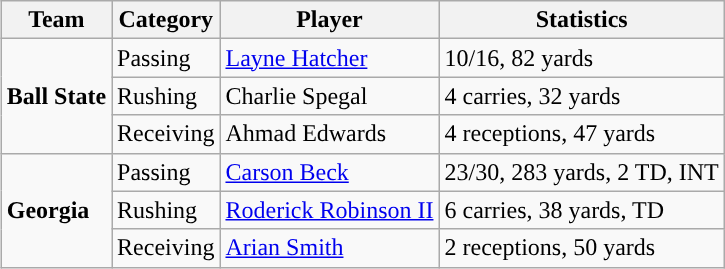<table class="wikitable" style="float: right;">
<tr>
<th>Team</th>
<th>Category</th>
<th>Player</th>
<th>Statistics</th>
</tr>
<tr>
<td rowspan=3><strong>Ball State</strong></td>
<td>Passing</td>
<td><a href='#'>Layne Hatcher</a></td>
<td>10/16, 82 yards</td>
</tr>
<tr>
<td>Rushing</td>
<td>Charlie Spegal</td>
<td>4 carries, 32 yards</td>
</tr>
<tr>
<td>Receiving</td>
<td>Ahmad Edwards</td>
<td>4 receptions, 47 yards</td>
</tr>
<tr>
<td rowspan=3><strong>Georgia</strong></td>
<td>Passing</td>
<td><a href='#'>Carson Beck</a></td>
<td>23/30, 283 yards, 2 TD, INT</td>
</tr>
<tr>
<td>Rushing</td>
<td><a href='#'>Roderick Robinson II</a></td>
<td>6 carries, 38 yards, TD</td>
</tr>
<tr>
<td>Receiving</td>
<td><a href='#'>Arian Smith</a></td>
<td>2 receptions, 50 yards</td>
</tr>
</table>
